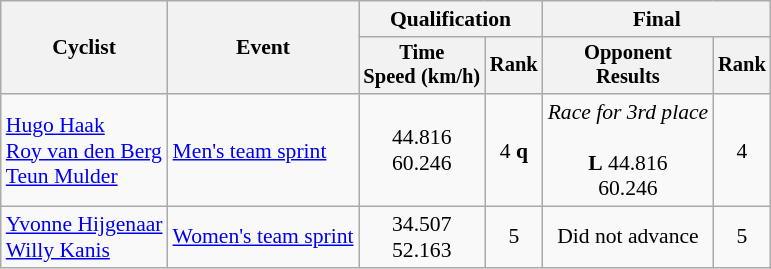<table class="wikitable" style="font-size:90%">
<tr>
<th rowspan=2>Cyclist</th>
<th rowspan=2>Event</th>
<th colspan=2>Qualification</th>
<th colspan=2>Final</th>
</tr>
<tr style="font-size:95%">
<th>Time<br>Speed (km/h)</th>
<th>Rank</th>
<th>Opponent<br>Results</th>
<th>Rank</th>
</tr>
<tr align=center>
<td align=left><a href='#'>Hugo Haak</a><br><a href='#'>Roy van den Berg</a><br><a href='#'>Teun Mulder</a></td>
<td align=left><a href='#'>Men's team sprint</a></td>
<td>44.816<br>60.246</td>
<td>4 <strong>q</strong></td>
<td><em>Race for 3rd place</em><br><br><strong>L</strong> 44.816<br>60.246</td>
<td>4</td>
</tr>
<tr align=center>
<td align=left><a href='#'>Yvonne Hijgenaar</a><br><a href='#'>Willy Kanis</a></td>
<td align=left><a href='#'>Women's team sprint</a></td>
<td>34.507<br>52.163</td>
<td>5</td>
<td>Did not advance</td>
<td>5</td>
</tr>
</table>
